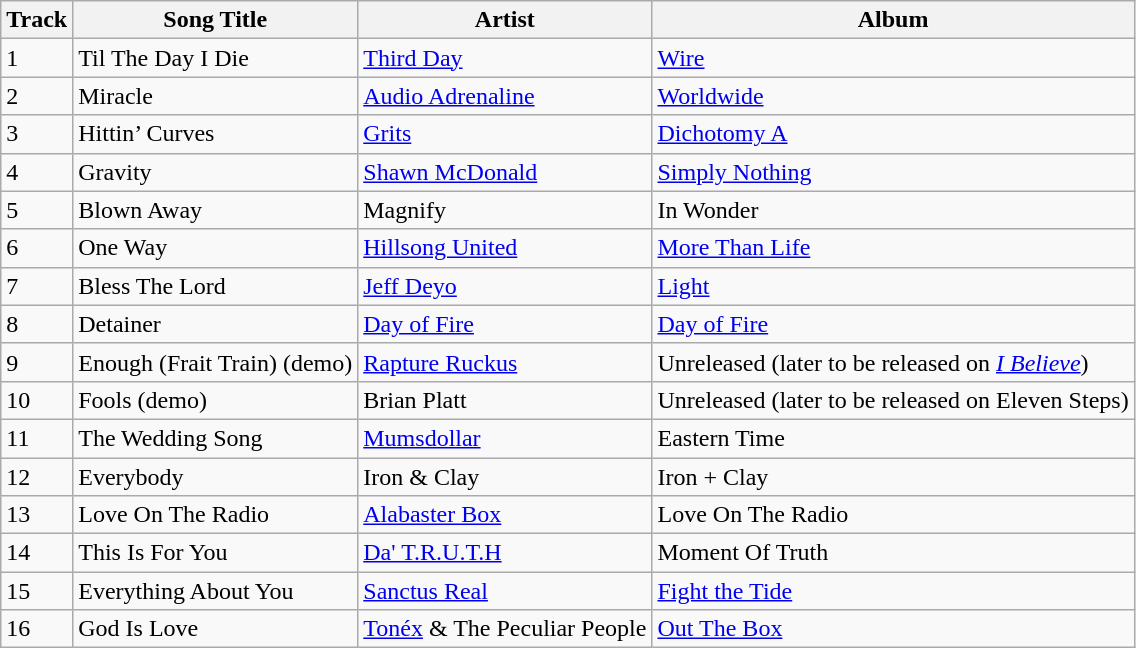<table class="wikitable">
<tr>
<th>Track</th>
<th>Song Title</th>
<th>Artist</th>
<th>Album</th>
</tr>
<tr>
<td>1</td>
<td>Til The Day I Die</td>
<td><a href='#'>Third Day</a></td>
<td><a href='#'>Wire</a></td>
</tr>
<tr>
<td>2</td>
<td>Miracle</td>
<td><a href='#'>Audio Adrenaline</a></td>
<td><a href='#'>Worldwide</a></td>
</tr>
<tr>
<td>3</td>
<td>Hittin’ Curves</td>
<td><a href='#'>Grits</a></td>
<td><a href='#'>Dichotomy A</a></td>
</tr>
<tr>
<td>4</td>
<td>Gravity</td>
<td><a href='#'>Shawn McDonald</a></td>
<td><a href='#'>Simply Nothing</a></td>
</tr>
<tr>
<td>5</td>
<td>Blown Away</td>
<td>Magnify</td>
<td>In Wonder</td>
</tr>
<tr>
<td>6</td>
<td>One Way</td>
<td><a href='#'>Hillsong United</a></td>
<td><a href='#'>More Than Life</a></td>
</tr>
<tr>
<td>7</td>
<td>Bless The Lord</td>
<td><a href='#'>Jeff Deyo</a></td>
<td><a href='#'>Light</a></td>
</tr>
<tr>
<td>8</td>
<td>Detainer</td>
<td><a href='#'>Day of Fire</a></td>
<td><a href='#'>Day of Fire</a></td>
</tr>
<tr>
<td>9</td>
<td>Enough (Frait Train) (demo)</td>
<td><a href='#'>Rapture Ruckus</a></td>
<td>Unreleased (later to be released on <em><a href='#'>I Believe</a></em>)</td>
</tr>
<tr>
<td>10</td>
<td>Fools (demo)</td>
<td>Brian Platt</td>
<td>Unreleased (later to be released on Eleven Steps)</td>
</tr>
<tr>
<td>11</td>
<td>The Wedding Song</td>
<td><a href='#'>Mumsdollar</a></td>
<td>Eastern Time</td>
</tr>
<tr>
<td>12</td>
<td>Everybody</td>
<td>Iron & Clay</td>
<td>Iron + Clay</td>
</tr>
<tr>
<td>13</td>
<td>Love On The Radio</td>
<td><a href='#'>Alabaster Box</a></td>
<td>Love On The Radio</td>
</tr>
<tr>
<td>14</td>
<td>This Is For You</td>
<td><a href='#'>Da' T.R.U.T.H</a></td>
<td>Moment Of Truth</td>
</tr>
<tr>
<td>15</td>
<td>Everything About You</td>
<td><a href='#'>Sanctus Real</a></td>
<td><a href='#'>Fight the Tide</a></td>
</tr>
<tr>
<td>16</td>
<td>God Is Love</td>
<td><a href='#'>Tonéx</a> & The Peculiar People</td>
<td><a href='#'>Out The Box</a></td>
</tr>
</table>
